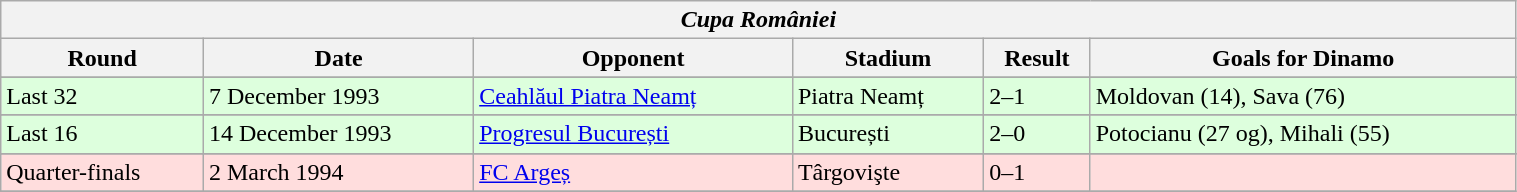<table class="wikitable" style="width:80%;">
<tr>
<th colspan="6" style="text-align:center;"><em>Cupa României</em></th>
</tr>
<tr>
<th>Round</th>
<th>Date</th>
<th>Opponent</th>
<th>Stadium</th>
<th>Result</th>
<th>Goals for Dinamo</th>
</tr>
<tr>
</tr>
<tr bgcolor="#ddffdd">
<td>Last 32</td>
<td>7 December 1993</td>
<td><a href='#'>Ceahlăul Piatra Neamț</a></td>
<td>Piatra Neamț</td>
<td>2–1</td>
<td>Moldovan (14), Sava (76)</td>
</tr>
<tr>
</tr>
<tr bgcolor="#ddffdd">
<td>Last 16</td>
<td>14 December 1993</td>
<td><a href='#'>Progresul București</a></td>
<td>București</td>
<td>2–0</td>
<td>Potocianu (27 og), Mihali (55)</td>
</tr>
<tr>
</tr>
<tr bgcolor="#ffdddd">
<td>Quarter-finals</td>
<td>2 March 1994</td>
<td><a href='#'>FC Argeș</a></td>
<td>Târgovişte</td>
<td>0–1</td>
<td></td>
</tr>
<tr>
</tr>
</table>
